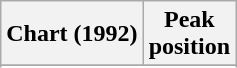<table class="wikitable sortable">
<tr>
<th align="left">Chart (1992)</th>
<th align="center">Peak<br>position</th>
</tr>
<tr>
</tr>
<tr>
</tr>
</table>
